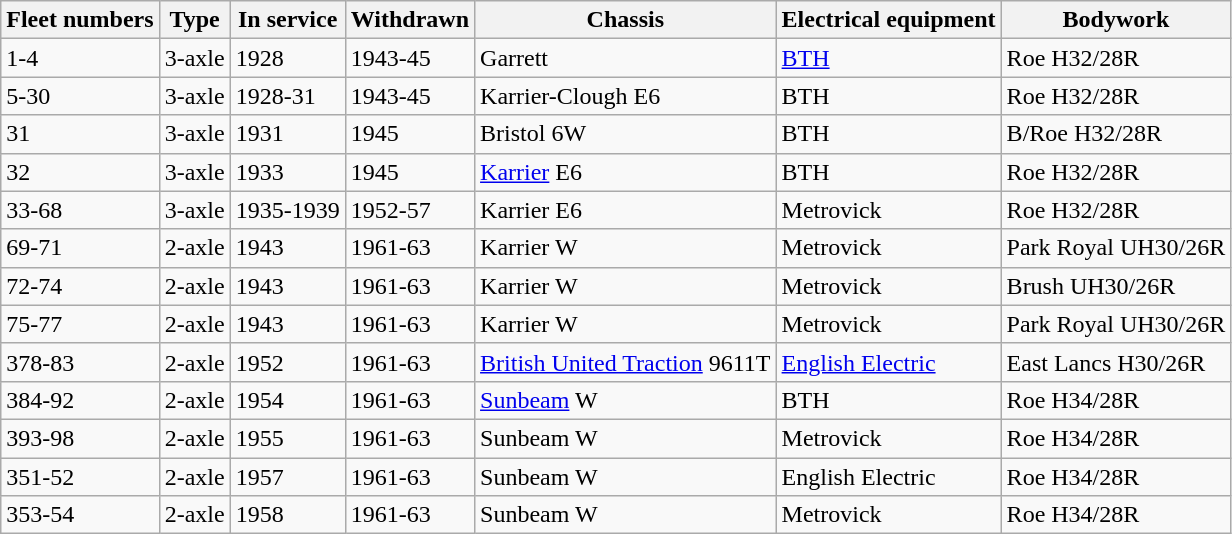<table class="wikitable">
<tr>
<th>Fleet numbers</th>
<th>Type</th>
<th>In service</th>
<th>Withdrawn</th>
<th>Chassis</th>
<th>Electrical equipment</th>
<th>Bodywork</th>
</tr>
<tr>
<td>1-4</td>
<td>3-axle</td>
<td>1928</td>
<td>1943-45</td>
<td>Garrett</td>
<td><a href='#'>BTH</a></td>
<td>Roe H32/28R</td>
</tr>
<tr>
<td>5-30</td>
<td>3-axle</td>
<td>1928-31</td>
<td>1943-45</td>
<td>Karrier-Clough E6</td>
<td>BTH</td>
<td>Roe H32/28R</td>
</tr>
<tr>
<td>31</td>
<td>3-axle</td>
<td>1931</td>
<td>1945</td>
<td>Bristol 6W</td>
<td>BTH</td>
<td>B/Roe H32/28R</td>
</tr>
<tr>
<td>32</td>
<td>3-axle</td>
<td>1933</td>
<td>1945</td>
<td><a href='#'>Karrier</a> E6</td>
<td>BTH</td>
<td>Roe H32/28R</td>
</tr>
<tr>
<td>33-68</td>
<td>3-axle</td>
<td>1935-1939</td>
<td>1952-57</td>
<td>Karrier E6</td>
<td>Metrovick</td>
<td>Roe H32/28R</td>
</tr>
<tr>
<td>69-71</td>
<td>2-axle</td>
<td>1943</td>
<td>1961-63</td>
<td>Karrier W</td>
<td>Metrovick</td>
<td>Park Royal UH30/26R</td>
</tr>
<tr>
<td>72-74</td>
<td>2-axle</td>
<td>1943</td>
<td>1961-63</td>
<td>Karrier W</td>
<td>Metrovick</td>
<td>Brush UH30/26R</td>
</tr>
<tr>
<td>75-77</td>
<td>2-axle</td>
<td>1943</td>
<td>1961-63</td>
<td>Karrier W</td>
<td>Metrovick</td>
<td>Park Royal UH30/26R</td>
</tr>
<tr>
<td>378-83</td>
<td>2-axle</td>
<td>1952</td>
<td>1961-63</td>
<td><a href='#'>British United Traction</a> 9611T</td>
<td><a href='#'>English Electric</a></td>
<td>East Lancs H30/26R</td>
</tr>
<tr>
<td>384-92</td>
<td>2-axle</td>
<td>1954</td>
<td>1961-63</td>
<td><a href='#'>Sunbeam</a> W</td>
<td>BTH</td>
<td>Roe H34/28R</td>
</tr>
<tr>
<td>393-98</td>
<td>2-axle</td>
<td>1955</td>
<td>1961-63</td>
<td>Sunbeam W</td>
<td>Metrovick</td>
<td>Roe H34/28R</td>
</tr>
<tr>
<td>351-52</td>
<td>2-axle</td>
<td>1957</td>
<td>1961-63</td>
<td>Sunbeam W</td>
<td>English Electric</td>
<td>Roe H34/28R</td>
</tr>
<tr>
<td>353-54</td>
<td>2-axle</td>
<td>1958</td>
<td>1961-63</td>
<td>Sunbeam W</td>
<td>Metrovick</td>
<td>Roe H34/28R</td>
</tr>
</table>
